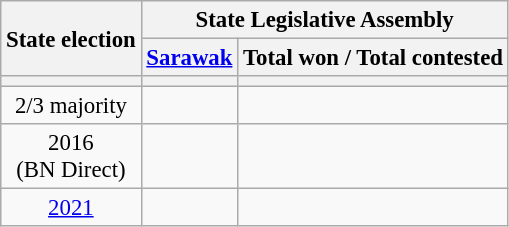<table class="wikitable sortable" style="text-align:center; font-size:95%">
<tr>
<th rowspan=2>State election</th>
<th colspan=2>State Legislative Assembly</th>
</tr>
<tr>
<th><a href='#'>Sarawak</a></th>
<th>Total won / Total contested</th>
</tr>
<tr>
<th></th>
<th></th>
<th></th>
</tr>
<tr>
<td>2/3 majority</td>
<td></td>
<td></td>
</tr>
<tr>
<td>2016<br>(BN Direct)</td>
<td></td>
<td></td>
</tr>
<tr>
<td><a href='#'>2021</a></td>
<td></td>
<td></td>
</tr>
</table>
